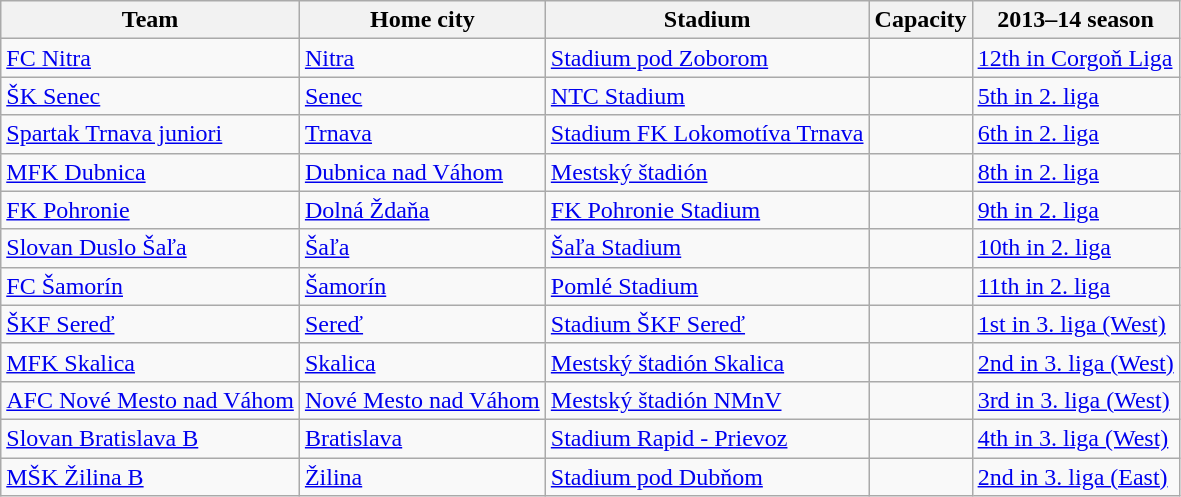<table class="wikitable sortable">
<tr>
<th>Team</th>
<th>Home city</th>
<th>Stadium</th>
<th>Capacity</th>
<th>2013–14 season</th>
</tr>
<tr>
<td><a href='#'>FC Nitra</a></td>
<td><a href='#'>Nitra</a></td>
<td><a href='#'>Stadium pod Zoborom</a></td>
<td></td>
<td><a href='#'>12th in Corgoň Liga</a></td>
</tr>
<tr>
<td><a href='#'>ŠK Senec</a></td>
<td><a href='#'>Senec</a></td>
<td><a href='#'>NTC Stadium</a></td>
<td></td>
<td><a href='#'>5th in 2. liga</a></td>
</tr>
<tr>
<td><a href='#'>Spartak Trnava juniori</a></td>
<td><a href='#'>Trnava</a></td>
<td><a href='#'>Stadium FK Lokomotíva Trnava</a></td>
<td></td>
<td><a href='#'>6th in 2. liga</a></td>
</tr>
<tr>
<td><a href='#'>MFK Dubnica</a></td>
<td><a href='#'>Dubnica nad Váhom</a></td>
<td><a href='#'>Mestský štadión</a></td>
<td></td>
<td><a href='#'>8th in 2. liga</a></td>
</tr>
<tr>
<td><a href='#'>FK Pohronie</a></td>
<td><a href='#'>Dolná Ždaňa</a></td>
<td><a href='#'>FK Pohronie Stadium</a></td>
<td></td>
<td><a href='#'>9th in 2. liga</a></td>
</tr>
<tr>
<td><a href='#'>Slovan Duslo Šaľa</a></td>
<td><a href='#'>Šaľa</a></td>
<td><a href='#'>Šaľa Stadium</a></td>
<td></td>
<td><a href='#'>10th in 2. liga</a></td>
</tr>
<tr>
<td><a href='#'>FC Šamorín</a></td>
<td><a href='#'>Šamorín</a></td>
<td><a href='#'>Pomlé Stadium</a></td>
<td></td>
<td><a href='#'>11th in 2. liga</a></td>
</tr>
<tr>
<td><a href='#'>ŠKF Sereď</a></td>
<td><a href='#'>Sereď</a></td>
<td><a href='#'>Stadium ŠKF Sereď</a></td>
<td></td>
<td><a href='#'>1st in 3. liga (West)</a></td>
</tr>
<tr>
<td><a href='#'>MFK Skalica</a></td>
<td><a href='#'>Skalica</a></td>
<td><a href='#'>Mestský štadión Skalica</a></td>
<td></td>
<td><a href='#'>2nd in 3. liga (West)</a></td>
</tr>
<tr>
<td><a href='#'>AFC Nové Mesto nad Váhom</a></td>
<td><a href='#'>Nové Mesto nad Váhom</a></td>
<td><a href='#'>Mestský štadión NMnV</a></td>
<td></td>
<td><a href='#'>3rd in 3. liga (West)</a></td>
</tr>
<tr>
<td><a href='#'>Slovan Bratislava B</a></td>
<td><a href='#'>Bratislava</a></td>
<td><a href='#'>Stadium Rapid - Prievoz</a></td>
<td></td>
<td><a href='#'>4th in 3. liga (West)</a></td>
</tr>
<tr>
<td><a href='#'>MŠK Žilina B</a></td>
<td><a href='#'>Žilina</a></td>
<td><a href='#'>Stadium pod Dubňom</a></td>
<td></td>
<td><a href='#'>2nd in 3. liga (East)</a></td>
</tr>
</table>
